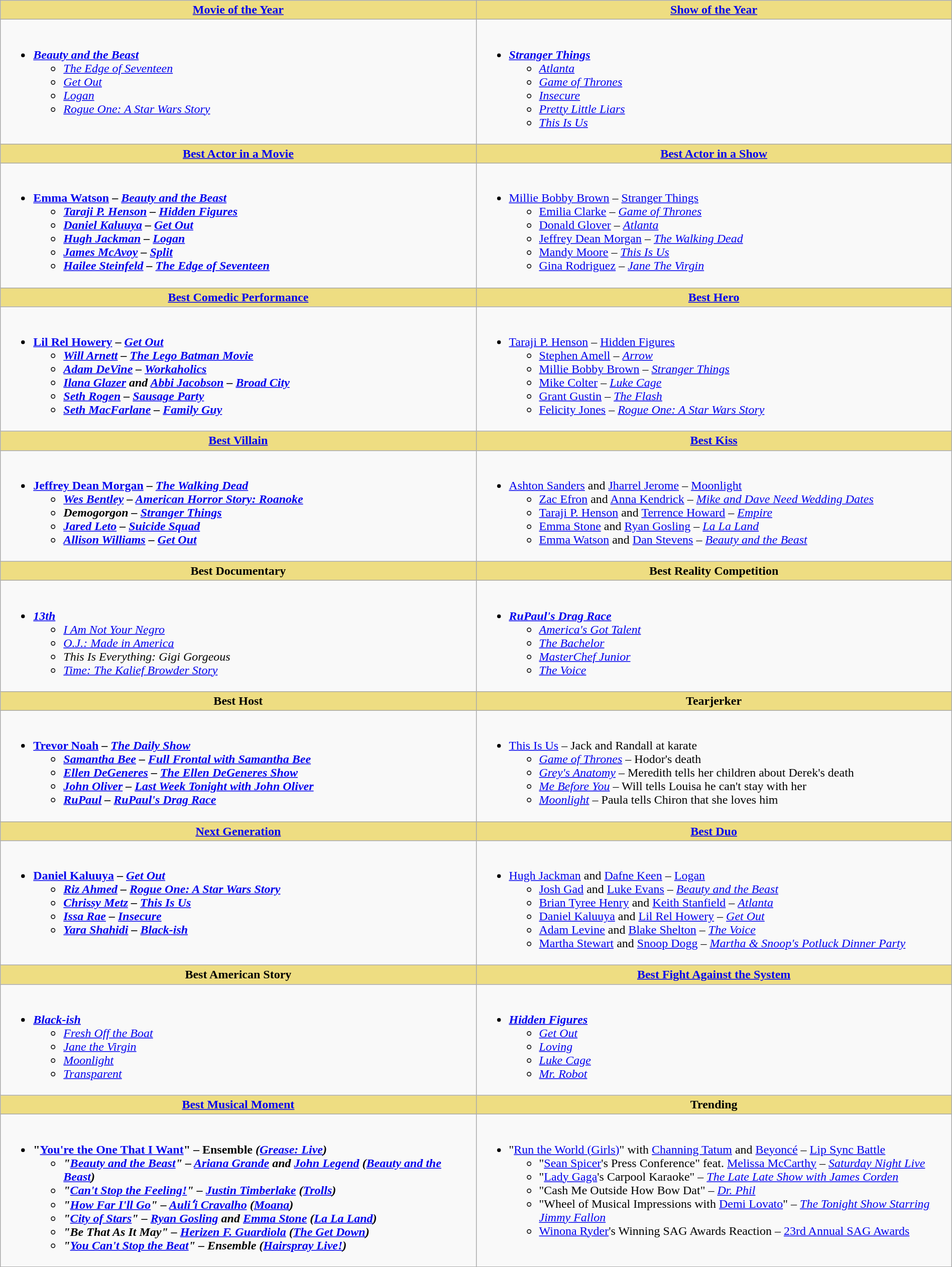<table class="wikitable" style="width:100%">
<tr>
<th style="background:#EEDD82; width:50%"><a href='#'>Movie of the Year</a></th>
<th style="background:#EEDD82; width:50%"><a href='#'>Show of the Year</a></th>
</tr>
<tr>
<td valign="top"><br><ul><li><strong><em><a href='#'>Beauty and the Beast</a></em></strong><ul><li><em><a href='#'>The Edge of Seventeen</a></em></li><li><em><a href='#'>Get Out</a></em></li><li><em><a href='#'>Logan</a></em></li><li><em><a href='#'>Rogue One: A Star Wars Story</a></em></li></ul></li></ul></td>
<td valign="top"><br><ul><li><strong><em><a href='#'>Stranger Things</a></em></strong><ul><li><em><a href='#'>Atlanta</a></em></li><li><em><a href='#'>Game of Thrones</a></em></li><li><em><a href='#'>Insecure</a></em></li><li><em><a href='#'>Pretty Little Liars</a></em></li><li><em><a href='#'>This Is Us</a></em></li></ul></li></ul></td>
</tr>
<tr>
<th style="background:#EEDD82; width:50%"><a href='#'>Best Actor in a Movie</a></th>
<th style="background:#EEDD82; width:50%"><a href='#'>Best Actor in a Show</a></th>
</tr>
<tr>
<td valign="top"><br><ul><li><strong><a href='#'>Emma Watson</a> – <em><a href='#'>Beauty and the Beast</a><strong><em><ul><li><a href='#'>Taraji P. Henson</a> – </em><a href='#'>Hidden Figures</a><em></li><li><a href='#'>Daniel Kaluuya</a> – </em><a href='#'>Get Out</a><em></li><li><a href='#'>Hugh Jackman</a> – </em><a href='#'>Logan</a><em></li><li><a href='#'>James McAvoy</a> – </em><a href='#'>Split</a><em></li><li><a href='#'>Hailee Steinfeld</a> – </em><a href='#'>The Edge of Seventeen</a><em></li></ul></li></ul></td>
<td valign="top"><br><ul><li></strong><a href='#'>Millie Bobby Brown</a> – </em><a href='#'>Stranger Things</a></em></strong><ul><li><a href='#'>Emilia Clarke</a> – <em><a href='#'>Game of Thrones</a></em></li><li><a href='#'>Donald Glover</a> – <em><a href='#'>Atlanta</a></em></li><li><a href='#'>Jeffrey Dean Morgan</a> – <em><a href='#'>The Walking Dead</a></em></li><li><a href='#'>Mandy Moore</a> – <em><a href='#'>This Is Us</a></em></li><li><a href='#'>Gina Rodriguez</a> – <em><a href='#'>Jane The Virgin</a></em></li></ul></li></ul></td>
</tr>
<tr>
<th style="background:#EEDD82; width:50%"><a href='#'>Best Comedic Performance</a></th>
<th style="background:#EEDD82; width:50%"><a href='#'>Best Hero</a></th>
</tr>
<tr>
<td valign="top"><br><ul><li><strong><a href='#'>Lil Rel Howery</a> – <em><a href='#'>Get Out</a><strong><em><ul><li><a href='#'>Will Arnett</a> – </em><a href='#'>The Lego Batman Movie</a><em></li><li><a href='#'>Adam DeVine</a> – </em><a href='#'>Workaholics</a><em></li><li><a href='#'>Ilana Glazer</a> and <a href='#'>Abbi Jacobson</a> – </em><a href='#'>Broad City</a><em></li><li><a href='#'>Seth Rogen</a> – </em><a href='#'>Sausage Party</a><em></li><li><a href='#'>Seth MacFarlane</a> – </em><a href='#'>Family Guy</a><em></li></ul></li></ul></td>
<td valign="top"><br><ul><li></strong><a href='#'>Taraji P. Henson</a> – </em><a href='#'>Hidden Figures</a></em></strong><ul><li><a href='#'>Stephen Amell</a> – <em><a href='#'>Arrow</a></em></li><li><a href='#'>Millie Bobby Brown</a> – <em><a href='#'>Stranger Things</a></em></li><li><a href='#'>Mike Colter</a> – <em><a href='#'>Luke Cage</a></em></li><li><a href='#'>Grant Gustin</a> – <em><a href='#'>The Flash</a></em></li><li><a href='#'>Felicity Jones</a> – <em><a href='#'>Rogue One: A Star Wars Story</a></em></li></ul></li></ul></td>
</tr>
<tr>
<th style="background:#EEDD82; width:50%"><a href='#'>Best Villain</a></th>
<th style="background:#EEDD82; width:50%"><a href='#'>Best Kiss</a></th>
</tr>
<tr>
<td valign="top"><br><ul><li><strong><a href='#'>Jeffrey Dean Morgan</a> – <em><a href='#'>The Walking Dead</a><strong><em><ul><li><a href='#'>Wes Bentley</a> – </em><a href='#'>American Horror Story: Roanoke</a><em></li><li>Demogorgon – </em><a href='#'>Stranger Things</a><em></li><li><a href='#'>Jared Leto</a> – </em><a href='#'>Suicide Squad</a><em></li><li><a href='#'>Allison Williams</a> – </em><a href='#'>Get Out</a><em></li></ul></li></ul></td>
<td valign="top"><br><ul><li></strong><a href='#'>Ashton Sanders</a> and <a href='#'>Jharrel Jerome</a> – </em><a href='#'>Moonlight</a></em></strong><ul><li><a href='#'>Zac Efron</a> and <a href='#'>Anna Kendrick</a> – <em><a href='#'>Mike and Dave Need Wedding Dates</a></em></li><li><a href='#'>Taraji P. Henson</a> and <a href='#'>Terrence Howard</a> – <em><a href='#'>Empire</a></em></li><li><a href='#'>Emma Stone</a> and <a href='#'>Ryan Gosling</a> – <em><a href='#'>La La Land</a></em></li><li><a href='#'>Emma Watson</a> and <a href='#'>Dan Stevens</a> – <em><a href='#'>Beauty and the Beast</a></em></li></ul></li></ul></td>
</tr>
<tr>
<th style="background:#EEDD82; width:50%">Best Documentary</th>
<th style="background:#EEDD82; width:50%">Best Reality Competition</th>
</tr>
<tr>
<td valign="top"><br><ul><li><strong><em><a href='#'>13th</a></em></strong><ul><li><em><a href='#'>I Am Not Your Negro</a></em></li><li><em><a href='#'>O.J.: Made in America</a></em></li><li><em>This Is Everything: Gigi Gorgeous</em></li><li><em><a href='#'>Time: The Kalief Browder Story</a></em></li></ul></li></ul></td>
<td valign="top"><br><ul><li><strong><em><a href='#'>RuPaul's Drag Race</a></em></strong><ul><li><em><a href='#'>America's Got Talent</a></em></li><li><em><a href='#'>The Bachelor</a></em></li><li><em><a href='#'>MasterChef Junior</a></em></li><li><em><a href='#'>The Voice</a></em></li></ul></li></ul></td>
</tr>
<tr>
<th style="background:#EEDD82; width:50%">Best Host</th>
<th style="background:#EEDD82; width:50%">Tearjerker</th>
</tr>
<tr>
<td valign="top"><br><ul><li><strong><a href='#'>Trevor Noah</a> – <em><a href='#'>The Daily Show</a><strong><em><ul><li><a href='#'>Samantha Bee</a> – </em><a href='#'>Full Frontal with Samantha Bee</a><em></li><li><a href='#'>Ellen DeGeneres</a> – </em><a href='#'>The Ellen DeGeneres Show</a><em></li><li><a href='#'>John Oliver</a> – </em><a href='#'>Last Week Tonight with John Oliver</a><em></li><li><a href='#'>RuPaul</a> – </em><a href='#'>RuPaul's Drag Race</a><em></li></ul></li></ul></td>
<td valign="top"><br><ul><li></em></strong><a href='#'>This Is Us</a></em> – Jack and Randall at karate</strong><ul><li><em><a href='#'>Game of Thrones</a></em> – Hodor's death</li><li><em><a href='#'>Grey's Anatomy</a></em> – Meredith tells her children about Derek's death</li><li><em><a href='#'>Me Before You</a></em> – Will tells Louisa he can't stay with her</li><li><em><a href='#'>Moonlight</a></em> – Paula tells Chiron that she loves him</li></ul></li></ul></td>
</tr>
<tr>
<th style="background:#EEDD82; width:50%"><a href='#'>Next Generation</a></th>
<th style="background:#EEDD82; width:50%"><a href='#'>Best Duo</a></th>
</tr>
<tr>
<td valign="top"><br><ul><li><strong><a href='#'>Daniel Kaluuya</a> – <em><a href='#'>Get Out</a><strong><em><ul><li><a href='#'>Riz Ahmed</a> – </em><a href='#'>Rogue One: A Star Wars Story</a><em></li><li><a href='#'>Chrissy Metz</a> – </em><a href='#'>This Is Us</a><em></li><li><a href='#'>Issa Rae</a> – </em><a href='#'>Insecure</a><em></li><li><a href='#'>Yara Shahidi</a> – </em><a href='#'>Black-ish</a><em></li></ul></li></ul></td>
<td valign="top"><br><ul><li></strong><a href='#'>Hugh Jackman</a> and <a href='#'>Dafne Keen</a> – </em><a href='#'>Logan</a></em></strong><ul><li><a href='#'>Josh Gad</a> and <a href='#'>Luke Evans</a> – <em><a href='#'>Beauty and the Beast</a></em></li><li><a href='#'>Brian Tyree Henry</a> and <a href='#'>Keith Stanfield</a> – <em><a href='#'>Atlanta</a></em></li><li><a href='#'>Daniel Kaluuya</a> and <a href='#'>Lil Rel Howery</a> – <em><a href='#'>Get Out</a></em></li><li><a href='#'>Adam Levine</a> and <a href='#'>Blake Shelton</a> – <em><a href='#'>The Voice</a></em></li><li><a href='#'>Martha Stewart</a> and <a href='#'>Snoop Dogg</a> – <em><a href='#'>Martha & Snoop's Potluck Dinner Party</a></em></li></ul></li></ul></td>
</tr>
<tr>
<th style="background:#EEDD82; width:50%">Best American Story</th>
<th style="background:#EEDD82; width:50%"><a href='#'>Best Fight Against the System</a></th>
</tr>
<tr>
<td valign="top"><br><ul><li><strong><em><a href='#'>Black-ish</a></em></strong><ul><li><em><a href='#'>Fresh Off the Boat</a></em></li><li><em><a href='#'>Jane the Virgin</a></em></li><li><em><a href='#'>Moonlight</a></em></li><li><em><a href='#'>Transparent</a></em></li></ul></li></ul></td>
<td valign="top"><br><ul><li><strong><em><a href='#'>Hidden Figures</a></em></strong><ul><li><em><a href='#'>Get Out</a></em></li><li><em><a href='#'>Loving</a></em></li><li><em><a href='#'>Luke Cage</a></em></li><li><em><a href='#'>Mr. Robot</a></em></li></ul></li></ul></td>
</tr>
<tr>
<th style="background:#EEDD82; width:50%"><a href='#'>Best Musical Moment</a></th>
<th style="background:#EEDD82; width:50%">Trending</th>
</tr>
<tr>
<td valign="top"><br><ul><li><strong>"<a href='#'>You're the One That I Want</a>" – Ensemble <em>(<a href='#'>Grease: Live</a>)<strong><em><ul><li>"<a href='#'>Beauty and the Beast</a>" – <a href='#'>Ariana Grande</a> and <a href='#'>John Legend</a> (</em><a href='#'>Beauty and the Beast</a><em>)</li><li>"<a href='#'>Can't Stop the Feeling!</a>" – <a href='#'>Justin Timberlake</a> (</em><a href='#'>Trolls</a><em>)</li><li>"<a href='#'>How Far I'll Go</a>" – <a href='#'>Auliʻi Cravalho</a> (</em><a href='#'>Moana</a><em>)</li><li>"<a href='#'>City of Stars</a>" – <a href='#'>Ryan Gosling</a> and <a href='#'>Emma Stone</a> (</em><a href='#'>La La Land</a><em>)</li><li>"Be That As It May" – <a href='#'>Herizen F. Guardiola</a> (</em><a href='#'>The Get Down</a><em>)</li><li>"<a href='#'>You Can't Stop the Beat</a>" – Ensemble (</em><a href='#'>Hairspray Live!</a><em>)</li></ul></li></ul></td>
<td valign="top"><br><ul><li></strong>"<a href='#'>Run the World (Girls)</a>" with <a href='#'>Channing Tatum</a> and <a href='#'>Beyoncé</a> – </em><a href='#'>Lip Sync Battle</a></em></strong><ul><li>"<a href='#'>Sean Spicer</a>'s Press Conference" feat. <a href='#'>Melissa McCarthy</a> – <em><a href='#'>Saturday Night Live</a></em></li><li>"<a href='#'>Lady Gaga</a>'s Carpool Karaoke" – <em><a href='#'>The Late Late Show with James Corden</a></em></li><li>"Cash Me Outside How Bow Dat" – <em><a href='#'>Dr. Phil</a></em></li><li>"Wheel of Musical Impressions with <a href='#'>Demi Lovato</a>" – <em><a href='#'>The Tonight Show Starring Jimmy Fallon</a></em></li><li><a href='#'>Winona Ryder</a>'s Winning SAG Awards Reaction – <a href='#'>23rd Annual SAG Awards</a></li></ul></li></ul></td>
</tr>
</table>
